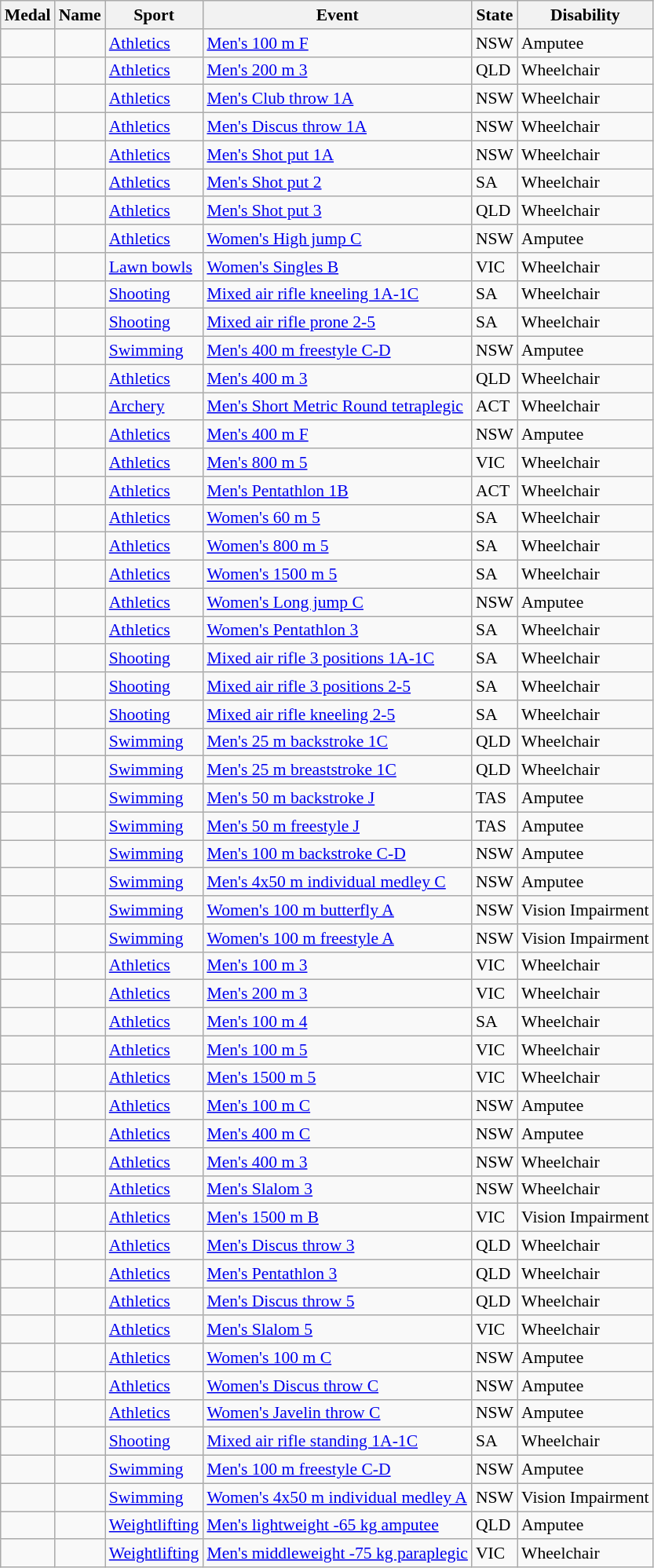<table class="wikitable sortable" style="font-size:90%">
<tr>
<th>Medal</th>
<th>Name</th>
<th>Sport</th>
<th>Event</th>
<th>State</th>
<th>Disability</th>
</tr>
<tr>
<td></td>
<td></td>
<td><a href='#'>Athletics</a></td>
<td><a href='#'>Men's 100 m F</a></td>
<td>NSW</td>
<td>Amputee</td>
</tr>
<tr>
<td></td>
<td></td>
<td><a href='#'>Athletics</a></td>
<td><a href='#'>Men's 200 m 3</a></td>
<td>QLD</td>
<td>Wheelchair</td>
</tr>
<tr>
<td></td>
<td></td>
<td><a href='#'>Athletics</a></td>
<td><a href='#'>Men's Club throw 1A</a></td>
<td>NSW</td>
<td>Wheelchair</td>
</tr>
<tr>
<td></td>
<td></td>
<td><a href='#'>Athletics</a></td>
<td><a href='#'>Men's Discus throw 1A</a></td>
<td>NSW</td>
<td>Wheelchair</td>
</tr>
<tr>
<td></td>
<td></td>
<td><a href='#'>Athletics</a></td>
<td><a href='#'>Men's Shot put 1A</a></td>
<td>NSW</td>
<td>Wheelchair</td>
</tr>
<tr>
<td></td>
<td></td>
<td><a href='#'>Athletics</a></td>
<td><a href='#'>Men's Shot put 2</a></td>
<td>SA</td>
<td>Wheelchair</td>
</tr>
<tr>
<td></td>
<td></td>
<td><a href='#'>Athletics</a></td>
<td><a href='#'>Men's Shot put 3</a></td>
<td>QLD</td>
<td>Wheelchair</td>
</tr>
<tr>
<td></td>
<td></td>
<td><a href='#'>Athletics</a></td>
<td><a href='#'>Women's High jump C</a></td>
<td>NSW</td>
<td>Amputee</td>
</tr>
<tr>
<td></td>
<td></td>
<td><a href='#'>Lawn bowls</a></td>
<td><a href='#'>Women's Singles B</a></td>
<td>VIC</td>
<td>Wheelchair</td>
</tr>
<tr>
<td></td>
<td></td>
<td><a href='#'>Shooting</a></td>
<td><a href='#'>Mixed air rifle kneeling 1A-1C</a></td>
<td>SA</td>
<td>Wheelchair</td>
</tr>
<tr>
<td></td>
<td></td>
<td><a href='#'>Shooting</a></td>
<td><a href='#'>Mixed air rifle prone 2-5</a></td>
<td>SA</td>
<td>Wheelchair</td>
</tr>
<tr>
<td></td>
<td></td>
<td><a href='#'>Swimming</a></td>
<td><a href='#'>Men's 400 m freestyle C-D</a></td>
<td>NSW</td>
<td>Amputee</td>
</tr>
<tr>
<td></td>
<td></td>
<td><a href='#'>Athletics</a></td>
<td><a href='#'>Men's 400 m 3</a></td>
<td>QLD</td>
<td>Wheelchair</td>
</tr>
<tr>
<td></td>
<td></td>
<td><a href='#'>Archery</a></td>
<td><a href='#'>Men's Short Metric Round tetraplegic</a></td>
<td>ACT</td>
<td>Wheelchair</td>
</tr>
<tr>
<td></td>
<td></td>
<td><a href='#'>Athletics</a></td>
<td><a href='#'>Men's 400 m F</a></td>
<td>NSW</td>
<td>Amputee</td>
</tr>
<tr>
<td></td>
<td></td>
<td><a href='#'>Athletics</a></td>
<td><a href='#'>Men's 800 m 5</a></td>
<td>VIC</td>
<td>Wheelchair</td>
</tr>
<tr>
<td></td>
<td></td>
<td><a href='#'>Athletics</a></td>
<td><a href='#'>Men's Pentathlon 1B</a></td>
<td>ACT</td>
<td>Wheelchair</td>
</tr>
<tr>
<td></td>
<td></td>
<td><a href='#'>Athletics</a></td>
<td><a href='#'>Women's 60 m 5</a></td>
<td>SA</td>
<td>Wheelchair</td>
</tr>
<tr>
<td></td>
<td></td>
<td><a href='#'>Athletics</a></td>
<td><a href='#'>Women's 800 m 5</a></td>
<td>SA</td>
<td>Wheelchair</td>
</tr>
<tr>
<td></td>
<td></td>
<td><a href='#'>Athletics</a></td>
<td><a href='#'>Women's 1500 m 5</a></td>
<td>SA</td>
<td>Wheelchair</td>
</tr>
<tr>
<td></td>
<td></td>
<td><a href='#'>Athletics</a></td>
<td><a href='#'>Women's Long jump C</a></td>
<td>NSW</td>
<td>Amputee</td>
</tr>
<tr>
<td></td>
<td></td>
<td><a href='#'>Athletics</a></td>
<td><a href='#'>Women's Pentathlon 3</a></td>
<td>SA</td>
<td>Wheelchair</td>
</tr>
<tr>
<td></td>
<td></td>
<td><a href='#'>Shooting</a></td>
<td><a href='#'>Mixed air rifle 3 positions 1A-1C</a></td>
<td>SA</td>
<td>Wheelchair</td>
</tr>
<tr>
<td></td>
<td></td>
<td><a href='#'>Shooting</a></td>
<td><a href='#'>Mixed air rifle 3 positions 2-5</a></td>
<td>SA</td>
<td>Wheelchair</td>
</tr>
<tr>
<td></td>
<td></td>
<td><a href='#'>Shooting</a></td>
<td><a href='#'>Mixed air rifle kneeling 2-5</a></td>
<td>SA</td>
<td>Wheelchair</td>
</tr>
<tr>
<td></td>
<td></td>
<td><a href='#'>Swimming</a></td>
<td><a href='#'>Men's 25 m backstroke 1C</a></td>
<td>QLD</td>
<td>Wheelchair</td>
</tr>
<tr>
<td></td>
<td></td>
<td><a href='#'>Swimming</a></td>
<td><a href='#'>Men's 25 m breaststroke 1C</a></td>
<td>QLD</td>
<td>Wheelchair</td>
</tr>
<tr>
<td></td>
<td></td>
<td><a href='#'>Swimming</a></td>
<td><a href='#'>Men's 50 m backstroke J</a></td>
<td>TAS</td>
<td>Amputee</td>
</tr>
<tr>
<td></td>
<td></td>
<td><a href='#'>Swimming</a></td>
<td><a href='#'>Men's 50 m freestyle J</a></td>
<td>TAS</td>
<td>Amputee</td>
</tr>
<tr>
<td></td>
<td></td>
<td><a href='#'>Swimming</a></td>
<td><a href='#'>Men's 100 m backstroke C-D</a></td>
<td>NSW</td>
<td>Amputee</td>
</tr>
<tr>
<td></td>
<td></td>
<td><a href='#'>Swimming</a></td>
<td><a href='#'>Men's 4x50 m individual medley C</a></td>
<td>NSW</td>
<td>Amputee</td>
</tr>
<tr>
<td></td>
<td></td>
<td><a href='#'>Swimming</a></td>
<td><a href='#'>Women's 100 m butterfly A</a></td>
<td>NSW</td>
<td>Vision Impairment</td>
</tr>
<tr>
<td></td>
<td></td>
<td><a href='#'>Swimming</a></td>
<td><a href='#'>Women's 100 m freestyle A</a></td>
<td>NSW</td>
<td>Vision Impairment</td>
</tr>
<tr>
<td></td>
<td></td>
<td><a href='#'>Athletics</a></td>
<td><a href='#'>Men's 100 m 3</a></td>
<td>VIC</td>
<td>Wheelchair</td>
</tr>
<tr>
<td></td>
<td></td>
<td><a href='#'>Athletics</a></td>
<td><a href='#'>Men's 200 m 3</a></td>
<td>VIC</td>
<td>Wheelchair</td>
</tr>
<tr>
<td></td>
<td></td>
<td><a href='#'>Athletics</a></td>
<td><a href='#'>Men's 100 m 4</a></td>
<td>SA</td>
<td>Wheelchair</td>
</tr>
<tr>
<td></td>
<td></td>
<td><a href='#'>Athletics</a></td>
<td><a href='#'>Men's 100 m 5</a></td>
<td>VIC</td>
<td>Wheelchair</td>
</tr>
<tr>
<td></td>
<td></td>
<td><a href='#'>Athletics</a></td>
<td><a href='#'>Men's 1500 m 5</a></td>
<td>VIC</td>
<td>Wheelchair</td>
</tr>
<tr>
<td></td>
<td></td>
<td><a href='#'>Athletics</a></td>
<td><a href='#'>Men's 100 m C</a></td>
<td>NSW</td>
<td>Amputee</td>
</tr>
<tr>
<td></td>
<td></td>
<td><a href='#'>Athletics</a></td>
<td><a href='#'>Men's 400 m C</a></td>
<td>NSW</td>
<td>Amputee</td>
</tr>
<tr>
<td></td>
<td></td>
<td><a href='#'>Athletics</a></td>
<td><a href='#'>Men's 400 m 3</a></td>
<td>NSW</td>
<td>Wheelchair</td>
</tr>
<tr>
<td></td>
<td></td>
<td><a href='#'>Athletics</a></td>
<td><a href='#'>Men's Slalom 3</a></td>
<td>NSW</td>
<td>Wheelchair</td>
</tr>
<tr>
<td></td>
<td></td>
<td><a href='#'>Athletics</a></td>
<td><a href='#'>Men's 1500 m B</a></td>
<td>VIC</td>
<td>Vision Impairment</td>
</tr>
<tr>
<td></td>
<td></td>
<td><a href='#'>Athletics</a></td>
<td><a href='#'>Men's Discus throw 3</a></td>
<td>QLD</td>
<td>Wheelchair</td>
</tr>
<tr>
<td></td>
<td></td>
<td><a href='#'>Athletics</a></td>
<td><a href='#'>Men's Pentathlon 3</a></td>
<td>QLD</td>
<td>Wheelchair</td>
</tr>
<tr>
<td></td>
<td></td>
<td><a href='#'>Athletics</a></td>
<td><a href='#'>Men's Discus throw 5</a></td>
<td>QLD</td>
<td>Wheelchair</td>
</tr>
<tr>
<td></td>
<td></td>
<td><a href='#'>Athletics</a></td>
<td><a href='#'>Men's Slalom 5</a></td>
<td>VIC</td>
<td>Wheelchair</td>
</tr>
<tr>
<td></td>
<td></td>
<td><a href='#'>Athletics</a></td>
<td><a href='#'>Women's 100 m C</a></td>
<td>NSW</td>
<td>Amputee</td>
</tr>
<tr>
<td></td>
<td></td>
<td><a href='#'>Athletics</a></td>
<td><a href='#'>Women's Discus throw C</a></td>
<td>NSW</td>
<td>Amputee</td>
</tr>
<tr>
<td></td>
<td></td>
<td><a href='#'>Athletics</a></td>
<td><a href='#'>Women's Javelin throw C</a></td>
<td>NSW</td>
<td>Amputee</td>
</tr>
<tr>
<td></td>
<td></td>
<td><a href='#'>Shooting</a></td>
<td><a href='#'>Mixed air rifle standing 1A-1C</a></td>
<td>SA</td>
<td>Wheelchair</td>
</tr>
<tr>
<td></td>
<td></td>
<td><a href='#'>Swimming</a></td>
<td><a href='#'>Men's 100 m freestyle C-D</a></td>
<td>NSW</td>
<td>Amputee</td>
</tr>
<tr>
<td></td>
<td></td>
<td><a href='#'>Swimming</a></td>
<td><a href='#'>Women's 4x50 m individual medley A</a></td>
<td>NSW</td>
<td>Vision Impairment</td>
</tr>
<tr>
<td></td>
<td></td>
<td><a href='#'>Weightlifting</a></td>
<td><a href='#'>Men's lightweight -65 kg amputee</a></td>
<td>QLD</td>
<td>Amputee</td>
</tr>
<tr>
<td></td>
<td></td>
<td><a href='#'>Weightlifting</a></td>
<td><a href='#'>Men's middleweight -75 kg paraplegic</a></td>
<td>VIC</td>
<td>Wheelchair</td>
</tr>
</table>
